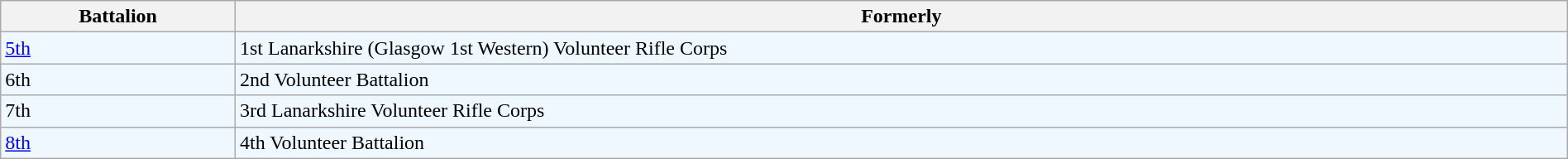<table class="wikitable" style="width:100%;">
<tr>
<th>Battalion</th>
<th>Formerly</th>
</tr>
<tr style="background:#f0f8ff;">
<td><a href='#'>5th</a></td>
<td>1st Lanarkshire (Glasgow 1st Western) Volunteer Rifle Corps</td>
</tr>
<tr style="background:#f0f8ff;">
<td>6th</td>
<td>2nd Volunteer Battalion</td>
</tr>
<tr style="background:#f0f8ff;">
<td>7th</td>
<td>3rd Lanarkshire Volunteer Rifle Corps</td>
</tr>
<tr style="background:#f0f8ff;">
<td><a href='#'>8th</a></td>
<td>4th Volunteer Battalion</td>
</tr>
</table>
